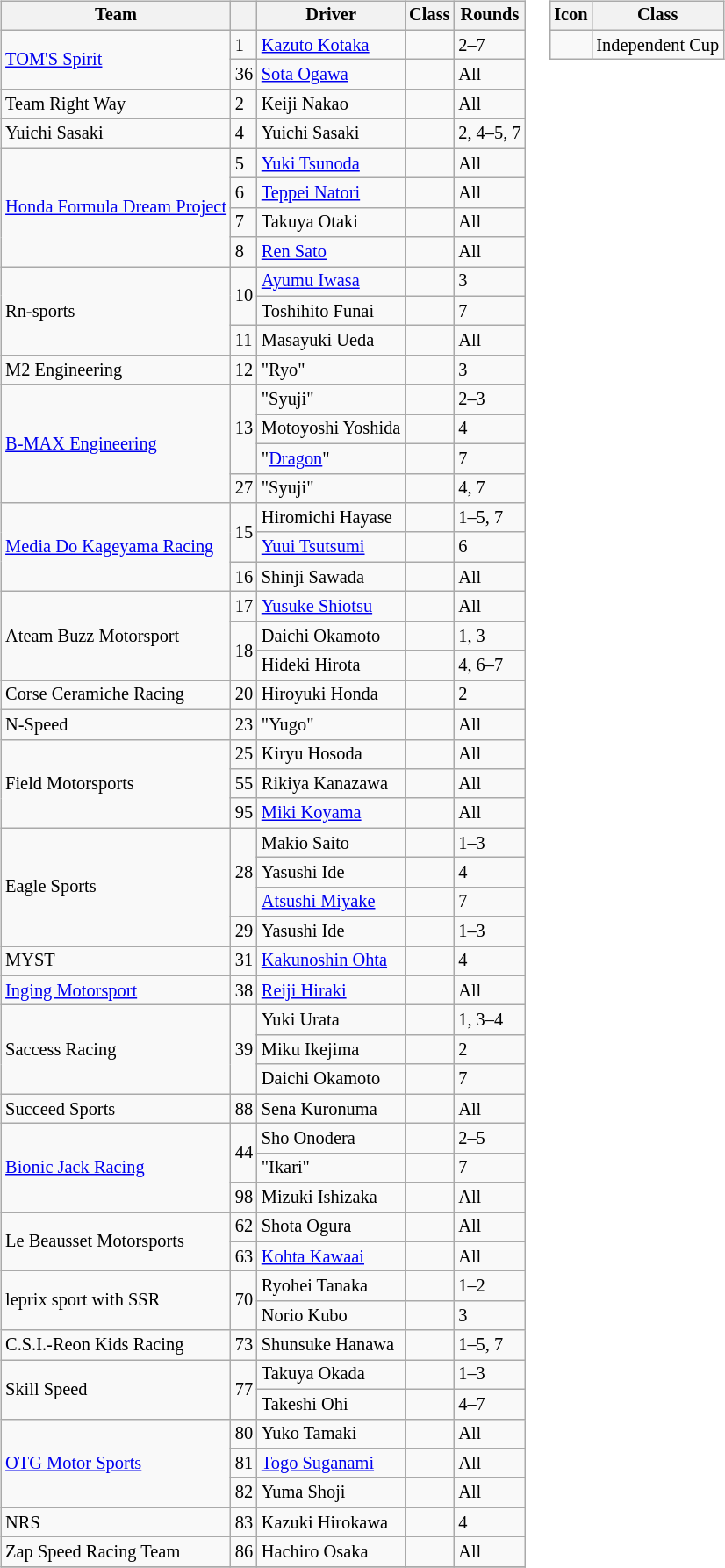<table>
<tr>
<td><br><table class="wikitable" style="font-size: 85%">
<tr>
<th>Team</th>
<th></th>
<th>Driver</th>
<th>Class</th>
<th>Rounds</th>
</tr>
<tr>
<td rowspan=2><a href='#'>TOM'S Spirit</a></td>
<td>1</td>
<td><a href='#'>Kazuto Kotaka</a></td>
<td></td>
<td>2–7</td>
</tr>
<tr>
<td>36</td>
<td><a href='#'>Sota Ogawa</a></td>
<td></td>
<td>All</td>
</tr>
<tr>
<td>Team Right Way</td>
<td>2</td>
<td>Keiji Nakao</td>
<td style="text-align:center"></td>
<td>All</td>
</tr>
<tr>
<td>Yuichi Sasaki</td>
<td>4</td>
<td>Yuichi Sasaki</td>
<td style="text-align:center"></td>
<td>2, 4–5, 7</td>
</tr>
<tr>
<td rowspan=4><a href='#'>Honda Formula Dream Project</a></td>
<td>5</td>
<td><a href='#'>Yuki Tsunoda</a></td>
<td></td>
<td>All</td>
</tr>
<tr>
<td>6</td>
<td><a href='#'>Teppei Natori</a></td>
<td></td>
<td>All</td>
</tr>
<tr>
<td>7</td>
<td>Takuya Otaki</td>
<td></td>
<td>All</td>
</tr>
<tr>
<td>8</td>
<td><a href='#'>Ren Sato</a></td>
<td></td>
<td>All</td>
</tr>
<tr>
<td rowspan=3>Rn-sports</td>
<td rowspan=2>10</td>
<td><a href='#'>Ayumu Iwasa</a></td>
<td></td>
<td>3</td>
</tr>
<tr>
<td>Toshihito Funai</td>
<td style="text-align:center"></td>
<td>7</td>
</tr>
<tr>
<td>11</td>
<td>Masayuki Ueda</td>
<td style="text-align:center"></td>
<td>All</td>
</tr>
<tr>
<td>M2 Engineering</td>
<td>12</td>
<td>"Ryo"</td>
<td align=center></td>
<td>3</td>
</tr>
<tr>
<td rowspan=4><a href='#'>B-MAX Engineering</a></td>
<td rowspan=3>13</td>
<td>"Syuji"</td>
<td style="text-align:center"></td>
<td>2–3</td>
</tr>
<tr>
<td>Motoyoshi Yoshida</td>
<td style="text-align:center"></td>
<td>4</td>
</tr>
<tr>
<td>"<a href='#'>Dragon</a>"</td>
<td style="text-align:center"></td>
<td>7</td>
</tr>
<tr>
<td>27</td>
<td>"Syuji"</td>
<td style="text-align:center"></td>
<td>4, 7</td>
</tr>
<tr>
<td rowspan=3><a href='#'>Media Do Kageyama Racing</a></td>
<td rowspan=2>15</td>
<td>Hiromichi Hayase</td>
<td></td>
<td>1–5, 7</td>
</tr>
<tr>
<td><a href='#'>Yuui Tsutsumi</a></td>
<td></td>
<td>6</td>
</tr>
<tr>
<td>16</td>
<td>Shinji Sawada</td>
<td></td>
<td>All</td>
</tr>
<tr>
<td rowspan=3>Ateam Buzz Motorsport</td>
<td>17</td>
<td><a href='#'>Yusuke Shiotsu</a></td>
<td></td>
<td>All</td>
</tr>
<tr>
<td rowspan=2>18</td>
<td>Daichi Okamoto</td>
<td></td>
<td>1, 3</td>
</tr>
<tr>
<td>Hideki Hirota</td>
<td style="text-align:center"></td>
<td>4, 6–7</td>
</tr>
<tr>
<td>Corse Ceramiche Racing</td>
<td>20</td>
<td>Hiroyuki Honda</td>
<td style="text-align:center"></td>
<td>2</td>
</tr>
<tr>
<td>N-Speed</td>
<td>23</td>
<td>"Yugo"</td>
<td style="text-align:center"></td>
<td>All</td>
</tr>
<tr>
<td rowspan=3>Field Motorsports</td>
<td>25</td>
<td>Kiryu Hosoda</td>
<td></td>
<td>All</td>
</tr>
<tr>
<td>55</td>
<td>Rikiya Kanazawa</td>
<td></td>
<td>All</td>
</tr>
<tr>
<td>95</td>
<td><a href='#'>Miki Koyama</a></td>
<td></td>
<td>All</td>
</tr>
<tr>
<td rowspan=4>Eagle Sports</td>
<td rowspan=3>28</td>
<td>Makio Saito</td>
<td style="text-align:center"></td>
<td>1–3</td>
</tr>
<tr>
<td>Yasushi Ide</td>
<td style="text-align:center"></td>
<td>4</td>
</tr>
<tr>
<td><a href='#'>Atsushi Miyake</a></td>
<td></td>
<td>7</td>
</tr>
<tr>
<td>29</td>
<td>Yasushi Ide</td>
<td style="text-align:center"></td>
<td>1–3</td>
</tr>
<tr>
<td>MYST</td>
<td>31</td>
<td><a href='#'>Kakunoshin Ohta</a></td>
<td></td>
<td>4</td>
</tr>
<tr>
<td><a href='#'>Inging Motorsport</a></td>
<td>38</td>
<td><a href='#'>Reiji Hiraki</a></td>
<td></td>
<td>All</td>
</tr>
<tr>
<td rowspan=3>Saccess Racing</td>
<td rowspan=3>39</td>
<td>Yuki Urata</td>
<td></td>
<td>1, 3–4</td>
</tr>
<tr>
<td>Miku Ikejima</td>
<td style="text-align:center"></td>
<td>2</td>
</tr>
<tr>
<td>Daichi Okamoto</td>
<td></td>
<td>7</td>
</tr>
<tr>
<td>Succeed Sports</td>
<td>88</td>
<td>Sena Kuronuma</td>
<td></td>
<td>All</td>
</tr>
<tr>
<td rowspan=3><a href='#'>Bionic Jack Racing</a></td>
<td rowspan=2>44</td>
<td>Sho Onodera</td>
<td></td>
<td>2–5</td>
</tr>
<tr>
<td>"Ikari"</td>
<td style="text-align:center"></td>
<td>7</td>
</tr>
<tr>
<td>98</td>
<td>Mizuki Ishizaka</td>
<td></td>
<td>All</td>
</tr>
<tr>
<td rowspan=2>Le Beausset Motorsports</td>
<td>62</td>
<td>Shota Ogura</td>
<td></td>
<td>All</td>
</tr>
<tr>
<td>63</td>
<td><a href='#'>Kohta Kawaai</a></td>
<td></td>
<td>All</td>
</tr>
<tr>
<td rowspan=2>leprix sport with SSR</td>
<td rowspan=2>70</td>
<td>Ryohei Tanaka</td>
<td></td>
<td>1–2</td>
</tr>
<tr>
<td>Norio Kubo</td>
<td align=center></td>
<td>3</td>
</tr>
<tr>
<td>C.S.I.-Reon Kids Racing</td>
<td>73</td>
<td>Shunsuke Hanawa</td>
<td></td>
<td>1–5, 7</td>
</tr>
<tr>
<td rowspan=2>Skill Speed</td>
<td rowspan=2>77</td>
<td>Takuya Okada</td>
<td></td>
<td>1–3</td>
</tr>
<tr>
<td>Takeshi Ohi</td>
<td></td>
<td>4–7</td>
</tr>
<tr>
<td rowspan=3><a href='#'>OTG Motor Sports</a></td>
<td>80</td>
<td>Yuko Tamaki</td>
<td></td>
<td>All</td>
</tr>
<tr>
<td>81</td>
<td><a href='#'>Togo Suganami</a></td>
<td></td>
<td>All</td>
</tr>
<tr>
<td>82</td>
<td>Yuma Shoji</td>
<td></td>
<td>All</td>
</tr>
<tr>
<td>NRS</td>
<td>83</td>
<td>Kazuki Hirokawa</td>
<td></td>
<td>4</td>
</tr>
<tr>
<td>Zap Speed Racing Team</td>
<td>86</td>
<td>Hachiro Osaka</td>
<td style="text-align:center"></td>
<td>All</td>
</tr>
<tr>
</tr>
</table>
</td>
<td style="vertical-align:top"><br><table class="wikitable" style="font-size: 85%">
<tr>
<th>Icon</th>
<th>Class</th>
</tr>
<tr>
<td style="text-align:center"></td>
<td>Independent Cup</td>
</tr>
</table>
</td>
</tr>
</table>
